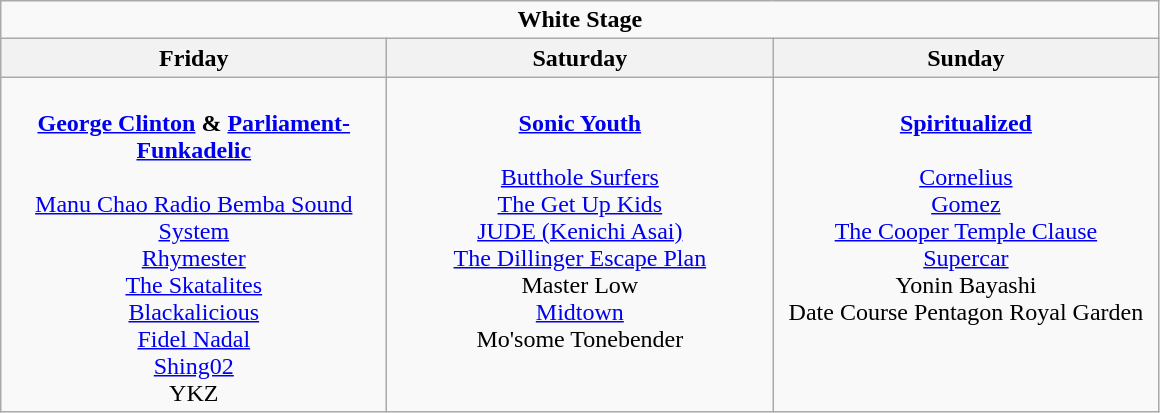<table class="wikitable">
<tr>
<td colspan="3" style="text-align:center;"><strong>White Stage</strong></td>
</tr>
<tr>
<th>Friday</th>
<th>Saturday</th>
<th>Sunday</th>
</tr>
<tr>
<td style="text-align:center; vertical-align:top; width:250px;"><br><strong><a href='#'>George Clinton</a> & <a href='#'>Parliament-Funkadelic</a></strong>
<br>
<br> <a href='#'>Manu Chao Radio Bemba Sound System</a>
<br> <a href='#'>Rhymester</a>
<br> <a href='#'>The Skatalites</a>
<br> <a href='#'>Blackalicious</a>
<br> <a href='#'>Fidel Nadal</a>
<br> <a href='#'>Shing02</a>
<br> YKZ</td>
<td style="text-align:center; vertical-align:top; width:250px;"><br><strong><a href='#'>Sonic Youth</a></strong>
<br>
<br> <a href='#'>Butthole Surfers</a>
<br> <a href='#'>The Get Up Kids</a>
<br> <a href='#'>JUDE (Kenichi Asai)</a>
<br> <a href='#'>The Dillinger Escape Plan</a>
<br> Master Low
<br> <a href='#'>Midtown</a>
<br> Mo'some Tonebender</td>
<td style="text-align:center; vertical-align:top; width:250px;"><br><strong><a href='#'>Spiritualized</a></strong>
<br>
<br> <a href='#'>Cornelius</a>
<br> <a href='#'>Gomez</a>
<br> <a href='#'>The Cooper Temple Clause</a>
<br> <a href='#'>Supercar</a>
<br> Yonin Bayashi
<br> Date Course Pentagon Royal Garden</td>
</tr>
</table>
